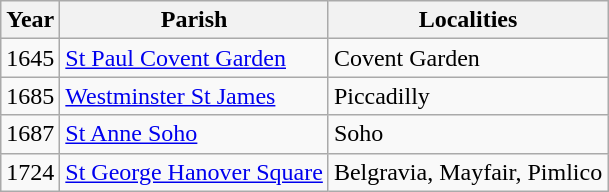<table class=wikitable>
<tr>
<th>Year</th>
<th>Parish</th>
<th>Localities</th>
</tr>
<tr>
<td>1645</td>
<td><a href='#'>St Paul Covent Garden</a></td>
<td>Covent Garden</td>
</tr>
<tr>
<td>1685</td>
<td><a href='#'>Westminster St James</a></td>
<td>Piccadilly</td>
</tr>
<tr>
<td>1687</td>
<td><a href='#'>St Anne Soho</a></td>
<td>Soho</td>
</tr>
<tr>
<td>1724</td>
<td><a href='#'>St George Hanover Square</a></td>
<td>Belgravia, Mayfair, Pimlico</td>
</tr>
</table>
